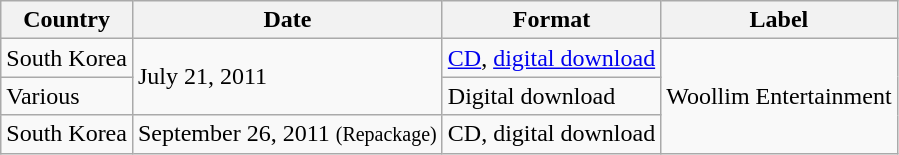<table class="wikitable">
<tr>
<th>Country</th>
<th>Date</th>
<th>Format</th>
<th>Label</th>
</tr>
<tr>
<td>South Korea</td>
<td rowspan="2">July 21, 2011</td>
<td><a href='#'>CD</a>, <a href='#'>digital download</a></td>
<td rowspan="3">Woollim Entertainment</td>
</tr>
<tr>
<td>Various</td>
<td>Digital download</td>
</tr>
<tr>
<td>South Korea</td>
<td>September 26, 2011 <small>(Repackage)</small></td>
<td>CD, digital download</td>
</tr>
</table>
